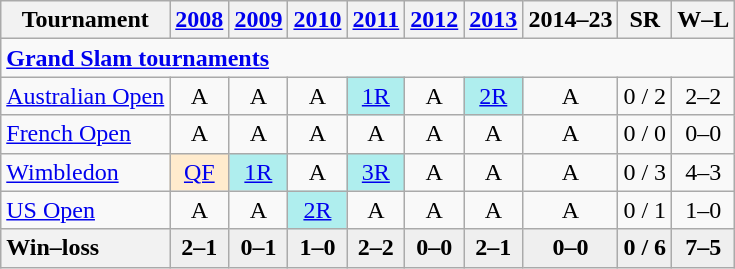<table class=wikitable style=text-align:center>
<tr>
<th>Tournament</th>
<th><a href='#'>2008</a></th>
<th><a href='#'>2009</a></th>
<th><a href='#'>2010</a></th>
<th><a href='#'>2011</a></th>
<th><a href='#'>2012</a></th>
<th><a href='#'>2013</a></th>
<th>2014–23</th>
<th>SR</th>
<th>W–L</th>
</tr>
<tr>
<td colspan="11" align="left"><strong><a href='#'>Grand Slam tournaments</a></strong></td>
</tr>
<tr>
<td align=left><a href='#'>Australian Open</a></td>
<td>A</td>
<td>A</td>
<td>A</td>
<td bgcolor=afeeee><a href='#'>1R</a></td>
<td>A</td>
<td bgcolor=afeeee><a href='#'>2R</a></td>
<td>A</td>
<td>0 / 2</td>
<td>2–2</td>
</tr>
<tr>
<td align=left><a href='#'>French Open</a></td>
<td>A</td>
<td>A</td>
<td>A</td>
<td>A</td>
<td>A</td>
<td>A</td>
<td>A</td>
<td>0 / 0</td>
<td>0–0</td>
</tr>
<tr>
<td align=left><a href='#'>Wimbledon</a></td>
<td bgcolor=ffebcd><a href='#'>QF</a></td>
<td bgcolor=afeeee><a href='#'>1R</a></td>
<td>A</td>
<td bgcolor=afeeee><a href='#'>3R</a></td>
<td>A</td>
<td>A</td>
<td>A</td>
<td>0 / 3</td>
<td>4–3</td>
</tr>
<tr>
<td align=left><a href='#'>US Open</a></td>
<td>A</td>
<td>A</td>
<td bgcolor=afeeee><a href='#'>2R</a></td>
<td>A</td>
<td>A</td>
<td>A</td>
<td>A</td>
<td>0 / 1</td>
<td>1–0</td>
</tr>
<tr style=font-weight:bold;background:#efefef>
<th style=text-align:left>Win–loss</th>
<td>2–1</td>
<td>0–1</td>
<td>1–0</td>
<td>2–2</td>
<td>0–0</td>
<td>2–1</td>
<td>0–0</td>
<td>0 / 6</td>
<td>7–5</td>
</tr>
</table>
